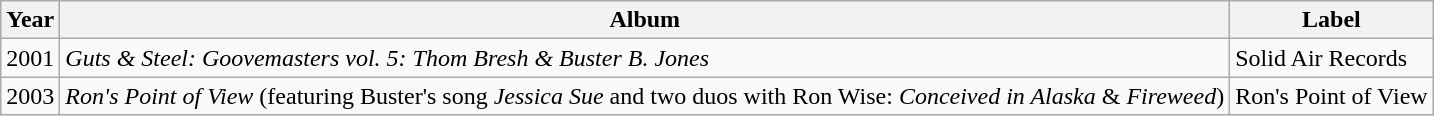<table class="wikitable">
<tr>
<th>Year</th>
<th>Album</th>
<th>Label</th>
</tr>
<tr>
<td>2001</td>
<td><em>Guts & Steel: Goovemasters vol. 5: Thom Bresh & Buster B. Jones</em></td>
<td>Solid Air Records</td>
</tr>
<tr>
<td>2003</td>
<td><em>Ron's Point of View</em> (featuring Buster's song <em>Jessica Sue</em> and two duos with Ron Wise: <em>Conceived in Alaska</em> & <em>Fireweed</em>)</td>
<td>Ron's Point of View</td>
</tr>
</table>
